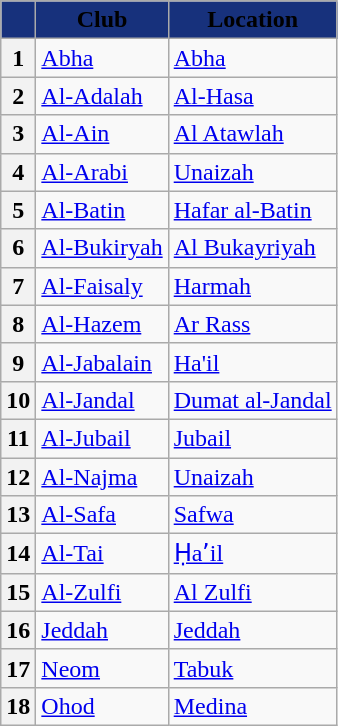<table class="wikitable sortable" style="text-align:left">
<tr>
<th style="background:#17317c;"></th>
<th style="background:#17317c;"><span>Club</span></th>
<th style="background:#17317c;"><span>Location</span></th>
</tr>
<tr>
<th>1</th>
<td><a href='#'>Abha</a></td>
<td><a href='#'>Abha</a></td>
</tr>
<tr>
<th>2</th>
<td><a href='#'>Al-Adalah</a></td>
<td><a href='#'>Al-Hasa</a></td>
</tr>
<tr>
<th>3</th>
<td><a href='#'>Al-Ain</a></td>
<td><a href='#'>Al Atawlah</a></td>
</tr>
<tr>
<th>4</th>
<td><a href='#'>Al-Arabi</a></td>
<td><a href='#'>Unaizah</a></td>
</tr>
<tr>
<th>5</th>
<td><a href='#'>Al-Batin</a></td>
<td><a href='#'>Hafar al-Batin</a></td>
</tr>
<tr>
<th>6</th>
<td><a href='#'>Al-Bukiryah</a></td>
<td><a href='#'>Al Bukayriyah</a></td>
</tr>
<tr>
<th>7</th>
<td><a href='#'>Al-Faisaly</a></td>
<td><a href='#'>Harmah</a></td>
</tr>
<tr>
<th>8</th>
<td><a href='#'>Al-Hazem</a></td>
<td><a href='#'>Ar Rass</a></td>
</tr>
<tr>
<th>9</th>
<td><a href='#'>Al-Jabalain</a></td>
<td><a href='#'>Ha'il</a></td>
</tr>
<tr>
<th>10</th>
<td><a href='#'>Al-Jandal</a></td>
<td><a href='#'>Dumat al-Jandal</a></td>
</tr>
<tr>
<th>11</th>
<td><a href='#'>Al-Jubail</a></td>
<td><a href='#'>Jubail</a></td>
</tr>
<tr>
<th>12</th>
<td><a href='#'>Al-Najma</a></td>
<td><a href='#'>Unaizah</a></td>
</tr>
<tr>
<th>13</th>
<td><a href='#'>Al-Safa</a></td>
<td><a href='#'>Safwa</a></td>
</tr>
<tr>
<th>14</th>
<td><a href='#'>Al-Tai</a></td>
<td><a href='#'>Ḥaʼil</a></td>
</tr>
<tr>
<th>15</th>
<td><a href='#'>Al-Zulfi</a></td>
<td><a href='#'>Al Zulfi</a></td>
</tr>
<tr>
<th>16</th>
<td><a href='#'>Jeddah</a></td>
<td><a href='#'>Jeddah</a></td>
</tr>
<tr>
<th>17</th>
<td><a href='#'>Neom</a></td>
<td><a href='#'>Tabuk</a></td>
</tr>
<tr>
<th>18</th>
<td><a href='#'>Ohod</a></td>
<td><a href='#'>Medina</a></td>
</tr>
</table>
